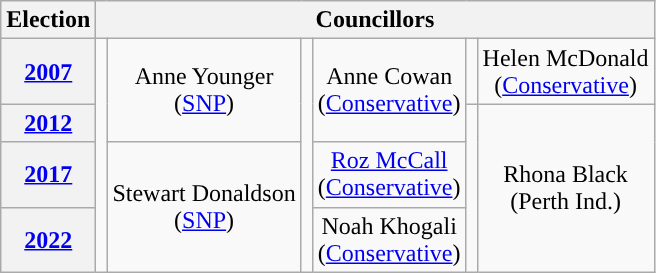<table class="wikitable" style="text-align:center">
<tr>
<th>Election</th>
<th colspan=8>Councillors</th>
</tr>
<tr>
<th><a href='#'>2007</a></th>
<td rowspan=4; style="background-color: "></td>
<td rowspan=2>Anne Younger<br>(<a href='#'>SNP</a>)</td>
<td rowspan=4; style="background-color: "></td>
<td rowspan=2>Anne Cowan<br>(<a href='#'>Conservative</a>)</td>
<td rowspan=1; style="background-color: "></td>
<td rowspan=1>Helen McDonald<br>(<a href='#'>Conservative</a>)</td>
</tr>
<tr>
<th><a href='#'>2012</a></th>
<td rowspan=3; style="background-color: "></td>
<td rowspan=3>Rhona Black<br>(Perth Ind.)</td>
</tr>
<tr>
<th><a href='#'>2017</a></th>
<td rowspan=2>Stewart Donaldson<br>(<a href='#'>SNP</a>)</td>
<td rowspan=1><a href='#'>Roz McCall</a><br>(<a href='#'>Conservative</a>)</td>
</tr>
<tr>
<th><a href='#'>2022</a></th>
<td rowspan=1>Noah Khogali<br>(<a href='#'>Conservative</a>)</td>
</tr>
</table>
